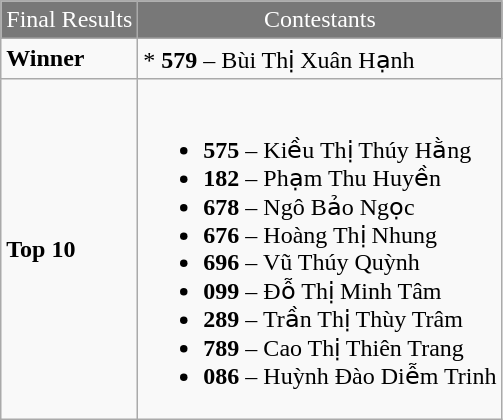<table class="wikitable">
<tr bgcolor="#787878" style="color:#FFFFFF" align="center">
<td>Final Results</td>
<td>Contestants</td>
</tr>
<tr>
<td><strong>Winner</strong></td>
<td>* <strong>579</strong> – Bùi Thị Xuân Hạnh</td>
</tr>
<tr>
<td><strong>Top 10</strong></td>
<td><br><ul><li><strong>575</strong> – Kiều Thị Thúy Hằng</li><li><strong>182</strong> – Phạm Thu Huyền</li><li><strong>678</strong> – Ngô Bảo Ngọc</li><li><strong>676</strong> – Hoàng Thị Nhung</li><li><strong>696</strong> – Vũ Thúy Quỳnh</li><li><strong>099</strong> – Đỗ Thị Minh Tâm</li><li><strong>289</strong> – Trần Thị Thùy Trâm</li><li><strong>789</strong> – Cao Thị Thiên Trang</li><li><strong>086</strong> – Huỳnh Đào Diễm Trinh</li></ul></td>
</tr>
</table>
